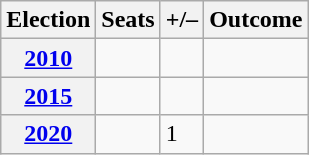<table class="wikitable">
<tr>
<th>Election</th>
<th>Seats</th>
<th>+/–</th>
<th>Outcome</th>
</tr>
<tr>
<th><a href='#'>2010</a></th>
<td></td>
<td></td>
<td></td>
</tr>
<tr>
<th><a href='#'>2015</a></th>
<td></td>
<td></td>
<td></td>
</tr>
<tr>
<th><a href='#'>2020</a></th>
<td></td>
<td> 1</td>
<td></td>
</tr>
</table>
